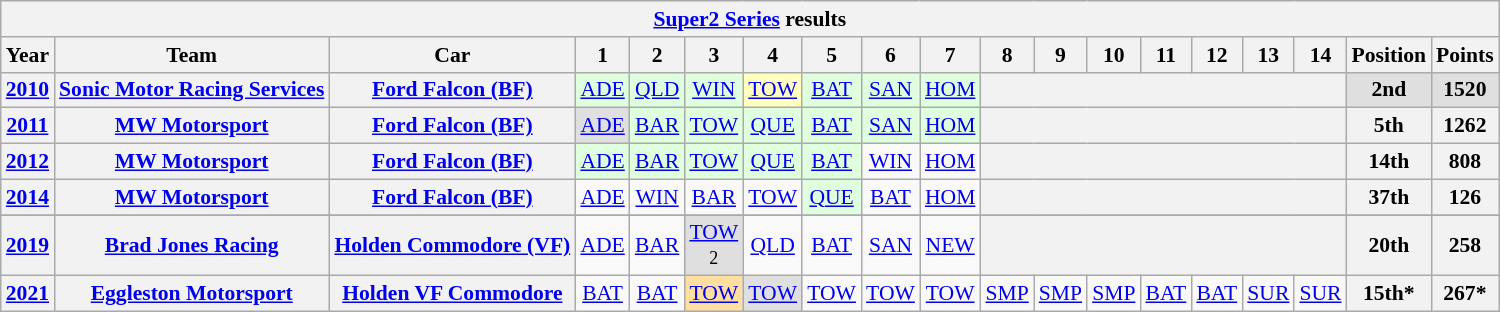<table class="wikitable" style="text-align:center; font-size:90%">
<tr>
<th colspan=45><a href='#'>Super2 Series</a> results</th>
</tr>
<tr>
<th>Year</th>
<th>Team</th>
<th>Car</th>
<th>1</th>
<th>2</th>
<th>3</th>
<th>4</th>
<th>5</th>
<th>6</th>
<th>7</th>
<th>8</th>
<th>9</th>
<th>10</th>
<th>11</th>
<th>12</th>
<th>13</th>
<th>14</th>
<th>Position</th>
<th>Points</th>
</tr>
<tr>
<th><a href='#'>2010</a></th>
<th><a href='#'>Sonic Motor Racing Services</a></th>
<th><a href='#'>Ford Falcon (BF)</a></th>
<td style="background:#dfffdf;"><a href='#'>ADE</a><br></td>
<td style="background:#dfffdf;"><a href='#'>QLD</a><br></td>
<td style="background:#dfffdf;"><a href='#'>WIN</a><br></td>
<td style="background:#ffffbf;"><a href='#'>TOW</a><br></td>
<td style="background:#dfffdf;"><a href='#'>BAT</a><br></td>
<td style="background:#dfffdf;"><a href='#'>SAN</a><br></td>
<td style="background:#dfffdf;"><a href='#'>HOM</a><br></td>
<th colspan=7></th>
<th style="background:#dfdfdf;">2nd</th>
<th style="background:#dfdfdf;">1520</th>
</tr>
<tr>
<th><a href='#'>2011</a></th>
<th><a href='#'>MW Motorsport</a></th>
<th><a href='#'>Ford Falcon (BF)</a></th>
<td style="background:#dfdfdf;"><a href='#'>ADE</a><br></td>
<td style="background:#dfffdf;"><a href='#'>BAR</a><br></td>
<td style="background:#dfffdf;"><a href='#'>TOW</a><br></td>
<td style="background:#dfffdf;"><a href='#'>QUE</a> <br></td>
<td style="background:#dfffdf;"><a href='#'>BAT</a><br></td>
<td style="background:#dfffdf;"><a href='#'>SAN</a><br></td>
<td style="background:#dfffdf;"><a href='#'>HOM</a><br></td>
<th colspan=7></th>
<th>5th</th>
<th>1262</th>
</tr>
<tr>
<th><a href='#'>2012</a></th>
<th><a href='#'>MW Motorsport</a></th>
<th><a href='#'>Ford Falcon (BF)</a></th>
<td style="background:#dfffdf;"><a href='#'>ADE</a><br></td>
<td style="background:#dfffdf;"><a href='#'>BAR</a><br></td>
<td style="background:#dfffdf;"><a href='#'>TOW</a><br></td>
<td style="background:#dfffdf;"><a href='#'>QUE</a> <br></td>
<td style="background:#dfffdf;"><a href='#'>BAT</a><br></td>
<td><a href='#'>WIN</a></td>
<td><a href='#'>HOM</a></td>
<th colspan=7></th>
<th>14th</th>
<th>808</th>
</tr>
<tr>
<th><a href='#'>2014</a></th>
<th><a href='#'>MW Motorsport</a></th>
<th><a href='#'>Ford Falcon (BF)</a></th>
<td><a href='#'>ADE</a></td>
<td><a href='#'>WIN</a></td>
<td><a href='#'>BAR</a></td>
<td><a href='#'>TOW</a></td>
<td style="background:#dfffdf;"><a href='#'>QUE</a><br></td>
<td><a href='#'>BAT</a></td>
<td><a href='#'>HOM</a></td>
<th colspan=7></th>
<th>37th</th>
<th>126</th>
</tr>
<tr>
</tr>
<tr>
<th><a href='#'>2019</a></th>
<th><a href='#'>Brad Jones Racing</a></th>
<th><a href='#'>Holden Commodore (VF)</a></th>
<td><a href='#'>ADE</a></td>
<td><a href='#'>BAR</a></td>
<td style="background:#dfdfdf;"><a href='#'>TOW</a><br><small>2</small></td>
<td><a href='#'>QLD</a></td>
<td><a href='#'>BAT</a></td>
<td><a href='#'>SAN</a></td>
<td><a href='#'>NEW</a></td>
<th colspan=7></th>
<th>20th</th>
<th>258</th>
</tr>
<tr>
<th><a href='#'>2021</a></th>
<th><a href='#'>Eggleston Motorsport</a></th>
<th><a href='#'>Holden VF Commodore</a></th>
<td><a href='#'>BAT</a></td>
<td><a href='#'>BAT</a></td>
<td style="background: #ffdf9f"><a href='#'>TOW</a><br></td>
<td style="background: #dfdfdf"><a href='#'>TOW</a><br></td>
<td><a href='#'>TOW</a></td>
<td><a href='#'>TOW</a></td>
<td><a href='#'>TOW</a></td>
<td><a href='#'>SMP</a></td>
<td><a href='#'>SMP</a></td>
<td><a href='#'>SMP</a></td>
<td><a href='#'>BAT</a></td>
<td><a href='#'>BAT</a></td>
<td><a href='#'>SUR</a></td>
<td><a href='#'>SUR</a></td>
<th>15th*</th>
<th>267*</th>
</tr>
</table>
